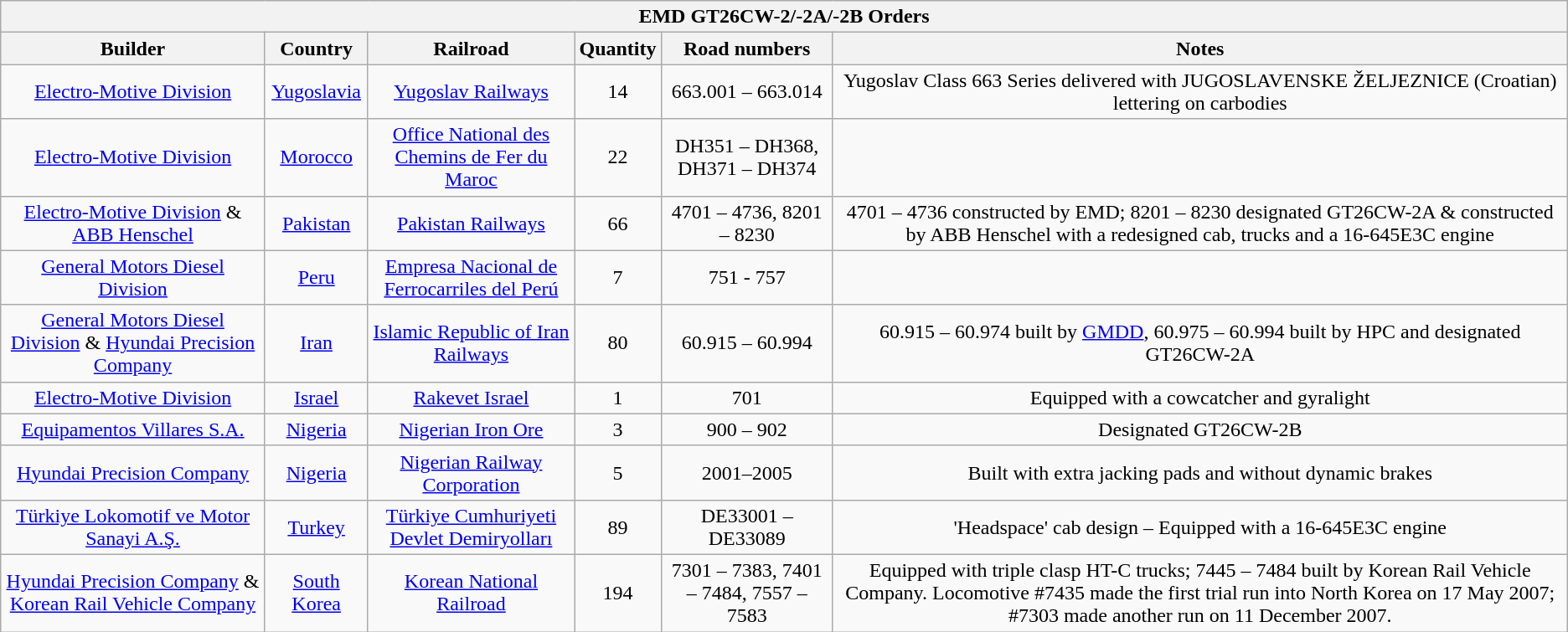<table class="wikitable">
<tr>
<th colspan="6">EMD GT26CW-2/-2A/-2B Orders</th>
</tr>
<tr>
<th>Builder</th>
<th>Country</th>
<th>Railroad</th>
<th>Quantity</th>
<th>Road numbers</th>
<th>Notes</th>
</tr>
<tr align="center">
<td><a href='#'>Electro-Motive Division</a></td>
<td><a href='#'>Yugoslavia</a></td>
<td><a href='#'>Yugoslav Railways</a></td>
<td>14</td>
<td>663.001 – 663.014</td>
<td>Yugoslav Class 663 Series delivered with JUGOSLAVENSKE ŽELJEZNICE (Croatian) lettering on carbodies</td>
</tr>
<tr align="center">
<td><a href='#'>Electro-Motive Division</a></td>
<td><a href='#'>Morocco</a></td>
<td><a href='#'>Office National des Chemins de Fer du Maroc</a></td>
<td>22</td>
<td>DH351 – DH368, DH371 – DH374</td>
<td></td>
</tr>
<tr align="center">
<td><a href='#'>Electro-Motive Division</a> & <a href='#'>ABB Henschel</a></td>
<td><a href='#'>Pakistan</a></td>
<td><a href='#'>Pakistan Railways</a></td>
<td>66</td>
<td>4701 – 4736, 8201 – 8230</td>
<td>4701 – 4736 constructed by EMD; 8201 – 8230 designated GT26CW-2A & constructed by ABB Henschel with a redesigned cab, trucks and a 16-645E3C engine</td>
</tr>
<tr align="center">
<td><a href='#'>General Motors Diesel Division</a></td>
<td><a href='#'>Peru</a></td>
<td><a href='#'>Empresa Nacional de Ferrocarriles del Perú</a></td>
<td>7</td>
<td>751 - 757</td>
<td></td>
</tr>
<tr align="center">
<td><a href='#'>General Motors Diesel Division</a> & <a href='#'>Hyundai Precision Company</a></td>
<td><a href='#'>Iran</a></td>
<td><a href='#'>Islamic Republic of Iran Railways</a></td>
<td>80</td>
<td>60.915 – 60.994</td>
<td>60.915 – 60.974 built by <a href='#'>GMDD</a>, 60.975 – 60.994 built by HPC and designated GT26CW-2A</td>
</tr>
<tr align="center">
<td><a href='#'>Electro-Motive Division</a></td>
<td><a href='#'>Israel</a></td>
<td><a href='#'>Rakevet Israel</a></td>
<td>1</td>
<td>701</td>
<td>Equipped with a cowcatcher and gyralight</td>
</tr>
<tr align="center">
<td><a href='#'>Equipamentos Villares S.A.</a></td>
<td><a href='#'>Nigeria</a></td>
<td><a href='#'>Nigerian Iron Ore</a></td>
<td>3</td>
<td>900 – 902</td>
<td>Designated GT26CW-2B</td>
</tr>
<tr align="center">
<td><a href='#'>Hyundai Precision Company</a></td>
<td><a href='#'>Nigeria</a></td>
<td><a href='#'>Nigerian Railway Corporation</a></td>
<td>5</td>
<td>2001–2005</td>
<td>Built with extra jacking pads and without dynamic brakes</td>
</tr>
<tr align="center">
<td><a href='#'>Türkiye Lokomotif ve Motor Sanayi A.Ş.</a></td>
<td><a href='#'>Turkey</a></td>
<td><a href='#'>Türkiye Cumhuriyeti Devlet Demiryolları</a></td>
<td>89</td>
<td>DE33001 – DE33089</td>
<td>'Headspace' cab design – Equipped with a 16-645E3C engine</td>
</tr>
<tr align="center">
<td><a href='#'>Hyundai Precision Company</a>  & <a href='#'>Korean Rail Vehicle Company</a></td>
<td><a href='#'>South Korea</a></td>
<td><a href='#'>Korean National Railroad</a></td>
<td>194</td>
<td>7301 – 7383, 7401 – 7484, 7557 – 7583</td>
<td>Equipped with triple clasp HT-C trucks; 7445 – 7484 built by Korean Rail Vehicle Company. Locomotive #7435 made the first trial run into North Korea on 17 May 2007; #7303 made another run on 11 December 2007.</td>
</tr>
</table>
